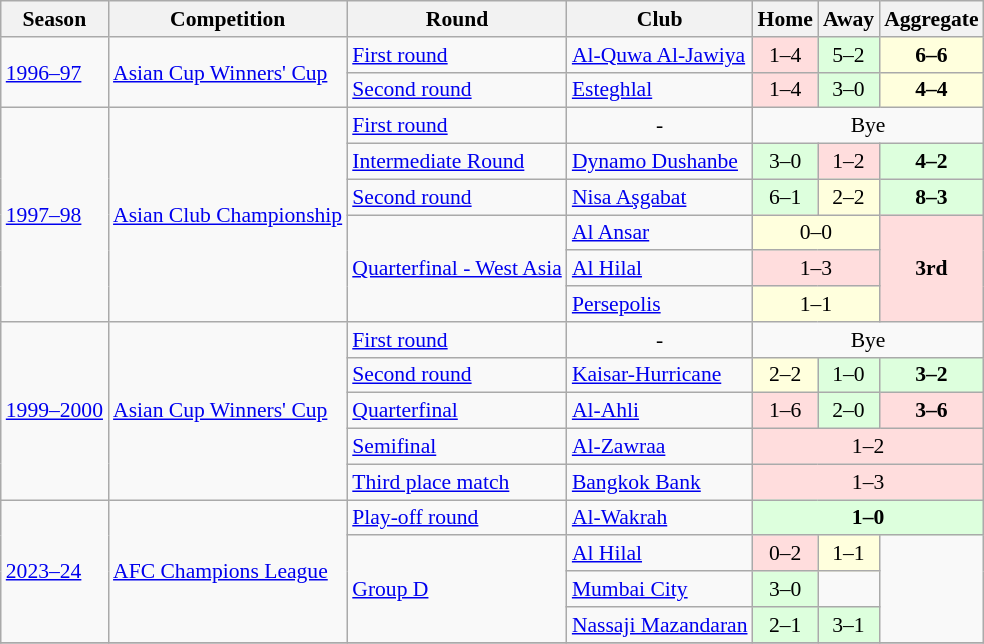<table class="wikitable mw-collapsible mw-collapsed" align=center cellspacing="0" cellpadding="3" style="border:1px solid #AAAAAA;font-size:90%">
<tr>
<th>Season</th>
<th>Competition</th>
<th>Round</th>
<th>Club</th>
<th>Home</th>
<th>Away</th>
<th>Aggregate</th>
</tr>
<tr>
<td rowspan="2"><a href='#'>1996–97</a></td>
<td rowspan="2"><a href='#'>Asian Cup Winners' Cup</a></td>
<td rowspan="1"><a href='#'>First round</a></td>
<td> <a href='#'>Al-Quwa Al-Jawiya</a></td>
<td bgcolor="#ffdddd" style="text-align:center;">1–4</td>
<td bgcolor="#ddffdd" style="text-align:center;">5–2</td>
<td bgcolor="#ffffdd" style="text-align:center;"><strong>6–6</strong></td>
</tr>
<tr>
<td rowspan="1"><a href='#'>Second round</a></td>
<td> <a href='#'>Esteghlal</a></td>
<td bgcolor="#ffdddd" style="text-align:center;">1–4</td>
<td bgcolor="#ddffdd" style="text-align:center;">3–0</td>
<td bgcolor="#ffffdd" style="text-align:center;"><strong>4–4</strong></td>
</tr>
<tr>
<td rowspan="6"><a href='#'>1997–98</a></td>
<td rowspan="6"><a href='#'>Asian Club Championship</a></td>
<td rowspan="1"><a href='#'>First round</a></td>
<td style="text-align:center;">-</td>
<td colspan="3" style="text-align:center;">Bye</td>
</tr>
<tr>
<td rowspan="1"><a href='#'>Intermediate Round</a></td>
<td> <a href='#'>Dynamo Dushanbe</a></td>
<td bgcolor="#ddffdd" style="text-align:center;">3–0</td>
<td bgcolor="#ffdddd" style="text-align:center;">1–2</td>
<td bgcolor="#ddffdd" style="text-align:center;"><strong>4–2</strong></td>
</tr>
<tr>
<td rowspan="1"><a href='#'>Second round</a></td>
<td> <a href='#'>Nisa Aşgabat</a></td>
<td bgcolor="#ddffdd" style="text-align:center;">6–1</td>
<td bgcolor="#ffffdd" style="text-align:center;">2–2</td>
<td bgcolor="#ddffdd" style="text-align:center;"><strong>8–3</strong></td>
</tr>
<tr>
<td rowspan="3"><a href='#'>Quarterfinal - West Asia</a></td>
<td> <a href='#'>Al Ansar</a></td>
<td bgcolor="#ffffdd" colspan=2 style="text-align:center;">0–0</td>
<td bgcolor="#ffdddd" rowspan=3 align="center"><strong>3rd</strong></td>
</tr>
<tr>
<td> <a href='#'>Al Hilal</a></td>
<td bgcolor="#ffdddd" colspan=2 style="text-align:center;">1–3</td>
</tr>
<tr>
<td> <a href='#'>Persepolis</a></td>
<td bgcolor="#ffffdd" colspan=2 style="text-align:center;">1–1</td>
</tr>
<tr>
<td rowspan="5"><a href='#'>1999–2000</a></td>
<td rowspan="5"><a href='#'>Asian Cup Winners' Cup</a></td>
<td rowspan="1"><a href='#'>First round</a></td>
<td style="text-align:center;">-</td>
<td colspan="3" style="text-align:center;">Bye</td>
</tr>
<tr>
<td rowspan="1"><a href='#'>Second round</a></td>
<td> <a href='#'>Kaisar-Hurricane</a></td>
<td bgcolor="#ffffdd" style="text-align:center;">2–2</td>
<td bgcolor="#ddffdd" style="text-align:center;">1–0</td>
<td bgcolor="#ddffdd" style="text-align:center;"><strong>3–2</strong></td>
</tr>
<tr>
<td rowspan="1"><a href='#'>Quarterfinal</a></td>
<td> <a href='#'>Al-Ahli</a></td>
<td bgcolor="#ffdddd" style="text-align:center;">1–6</td>
<td bgcolor="#ddffdd" style="text-align:center;">2–0</td>
<td bgcolor="#ffdddd" style="text-align:center;"><strong>3–6</strong></td>
</tr>
<tr>
<td rowspan="1"><a href='#'>Semifinal</a></td>
<td> <a href='#'>Al-Zawraa</a></td>
<td colspan="3" bgcolor="#ffdddd" style="text-align:center;">1–2</td>
</tr>
<tr>
<td rowspan="1"><a href='#'>Third place match</a></td>
<td> <a href='#'>Bangkok Bank</a></td>
<td colspan="3" bgcolor="#ffdddd" style="text-align:center;">1–3</td>
</tr>
<tr>
<td rowspan="4"><a href='#'>2023–24</a></td>
<td rowspan="4"><a href='#'>AFC Champions League</a></td>
<td rowspan="1"><a href='#'>Play-off round</a></td>
<td> <a href='#'>Al-Wakrah</a></td>
<td colspan="3" bgcolor="#ddffdd" style="text-align:center;"><strong>1–0 </strong></td>
</tr>
<tr>
<td rowspan="3"><a href='#'>Group D</a></td>
<td> <a href='#'>Al Hilal</a></td>
<td bgcolor="#ffdddd" style="text-align:center;">0–2</td>
<td bgcolor="#ffffdd" style="text-align:center;">1–1</td>
<td rowspan="3" align="center"></td>
</tr>
<tr>
<td> <a href='#'>Mumbai City</a></td>
<td bgcolor="#ddffdd" style="text-align:center;">3–0</td>
<td style="text-align:center;"></td>
</tr>
<tr>
<td> <a href='#'>Nassaji Mazandaran</a></td>
<td bgcolor="#ddffdd" style="text-align:center;">2–1</td>
<td bgcolor="#ddffdd" style="text-align:center;">3–1</td>
</tr>
<tr>
</tr>
</table>
